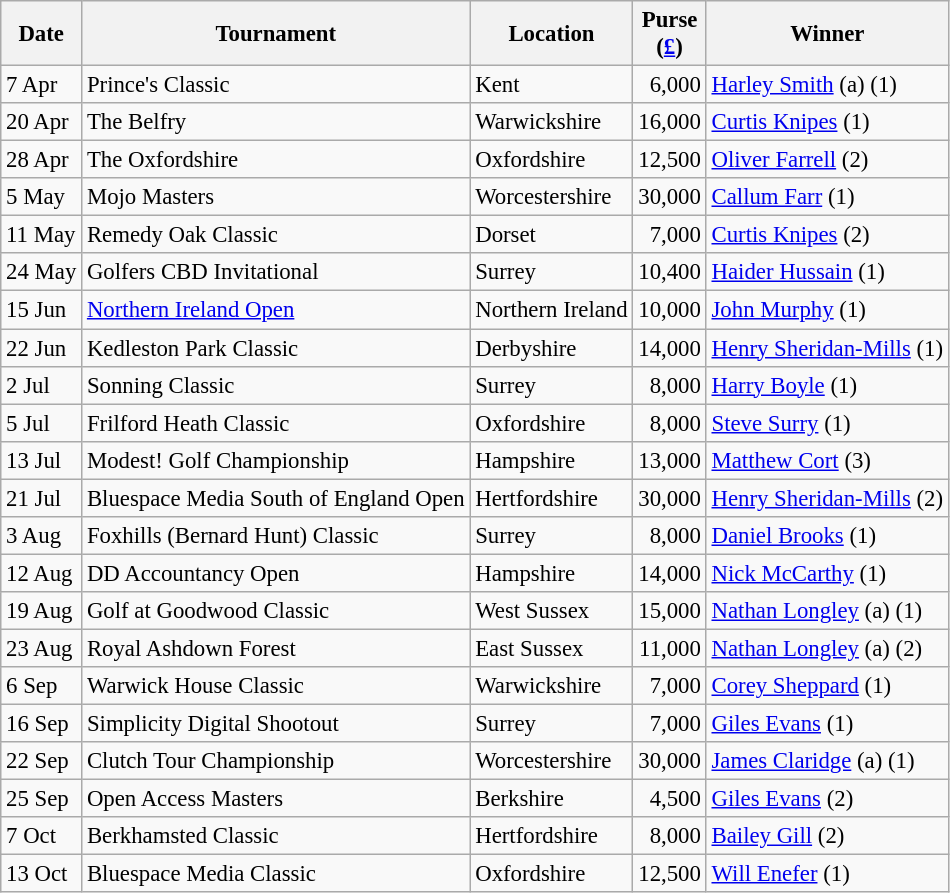<table class="wikitable" style="font-size:95%;">
<tr>
<th>Date</th>
<th>Tournament</th>
<th>Location</th>
<th>Purse<br>(<a href='#'>£</a>)</th>
<th>Winner</th>
</tr>
<tr>
<td>7 Apr</td>
<td>Prince's Classic</td>
<td>Kent</td>
<td align=right>6,000</td>
<td> <a href='#'>Harley Smith</a> (a) (1)</td>
</tr>
<tr>
<td>20 Apr</td>
<td>The Belfry</td>
<td>Warwickshire</td>
<td align=right>16,000</td>
<td> <a href='#'>Curtis Knipes</a> (1)</td>
</tr>
<tr>
<td>28 Apr</td>
<td>The Oxfordshire</td>
<td>Oxfordshire</td>
<td align=right>12,500</td>
<td> <a href='#'>Oliver Farrell</a> (2)</td>
</tr>
<tr>
<td>5 May</td>
<td>Mojo Masters</td>
<td>Worcestershire</td>
<td align=right>30,000</td>
<td> <a href='#'>Callum Farr</a> (1)</td>
</tr>
<tr>
<td>11 May</td>
<td>Remedy Oak Classic</td>
<td>Dorset</td>
<td align=right>7,000</td>
<td> <a href='#'>Curtis Knipes</a> (2)</td>
</tr>
<tr>
<td>24 May</td>
<td>Golfers CBD Invitational</td>
<td>Surrey</td>
<td align=right>10,400</td>
<td> <a href='#'>Haider Hussain</a> (1)</td>
</tr>
<tr>
<td>15 Jun</td>
<td><a href='#'>Northern Ireland Open</a></td>
<td>Northern Ireland</td>
<td align=right>10,000</td>
<td> <a href='#'>John Murphy</a> (1)</td>
</tr>
<tr>
<td>22 Jun</td>
<td>Kedleston Park Classic</td>
<td>Derbyshire</td>
<td align=right>14,000</td>
<td> <a href='#'>Henry Sheridan-Mills</a> (1)</td>
</tr>
<tr>
<td>2 Jul</td>
<td>Sonning Classic</td>
<td>Surrey</td>
<td align=right>8,000</td>
<td> <a href='#'>Harry Boyle</a> (1)</td>
</tr>
<tr>
<td>5 Jul</td>
<td>Frilford Heath Classic</td>
<td>Oxfordshire</td>
<td align=right>8,000</td>
<td> <a href='#'>Steve Surry</a> (1)</td>
</tr>
<tr>
<td>13 Jul</td>
<td>Modest! Golf Championship</td>
<td>Hampshire</td>
<td align=right>13,000</td>
<td> <a href='#'>Matthew Cort</a> (3)</td>
</tr>
<tr>
<td>21 Jul</td>
<td>Bluespace Media South of England Open</td>
<td>Hertfordshire</td>
<td align=right>30,000</td>
<td> <a href='#'>Henry Sheridan-Mills</a> (2)</td>
</tr>
<tr>
<td>3 Aug</td>
<td>Foxhills (Bernard Hunt) Classic</td>
<td>Surrey</td>
<td align=right>8,000</td>
<td> <a href='#'>Daniel Brooks</a> (1)</td>
</tr>
<tr>
<td>12 Aug</td>
<td>DD Accountancy Open</td>
<td>Hampshire</td>
<td align=right>14,000</td>
<td> <a href='#'>Nick McCarthy</a> (1)</td>
</tr>
<tr>
<td>19 Aug</td>
<td>Golf at Goodwood Classic</td>
<td>West Sussex</td>
<td align=right>15,000</td>
<td> <a href='#'>Nathan Longley</a> (a) (1)</td>
</tr>
<tr>
<td>23 Aug</td>
<td>Royal Ashdown Forest</td>
<td>East Sussex</td>
<td align=right>11,000</td>
<td> <a href='#'>Nathan Longley</a> (a) (2)</td>
</tr>
<tr>
<td>6 Sep</td>
<td>Warwick House Classic</td>
<td>Warwickshire</td>
<td align=right>7,000</td>
<td> <a href='#'>Corey Sheppard</a> (1)</td>
</tr>
<tr>
<td>16 Sep</td>
<td>Simplicity Digital Shootout</td>
<td>Surrey</td>
<td align=right>7,000</td>
<td> <a href='#'>Giles Evans</a> (1)</td>
</tr>
<tr>
<td>22 Sep</td>
<td>Clutch Tour Championship</td>
<td>Worcestershire</td>
<td align=right>30,000</td>
<td> <a href='#'>James Claridge</a> (a) (1)</td>
</tr>
<tr>
<td>25 Sep</td>
<td>Open Access Masters</td>
<td>Berkshire</td>
<td align=right>4,500</td>
<td> <a href='#'>Giles Evans</a> (2)</td>
</tr>
<tr>
<td>7 Oct</td>
<td>Berkhamsted Classic</td>
<td>Hertfordshire</td>
<td align=right>8,000</td>
<td> <a href='#'>Bailey Gill</a> (2)</td>
</tr>
<tr>
<td>13 Oct</td>
<td>Bluespace Media Classic</td>
<td>Oxfordshire</td>
<td align=right>12,500</td>
<td> <a href='#'>Will Enefer</a> (1)</td>
</tr>
</table>
